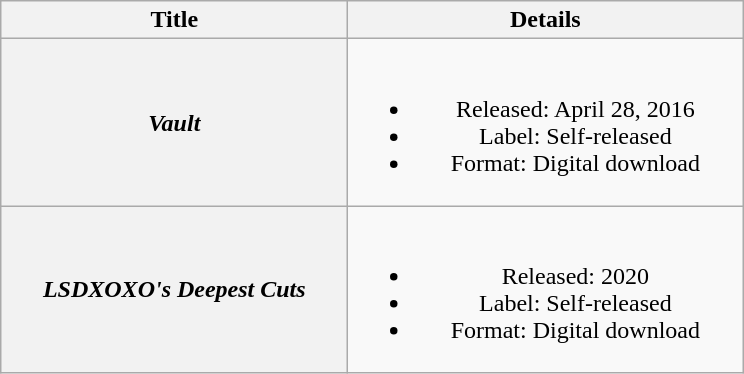<table class="wikitable plainrowheaders" style="text-align:center;">
<tr>
<th scope="col" style="width:14em;">Title</th>
<th scope="col" style="width:16em;">Details</th>
</tr>
<tr>
<th scope="row"><em>Vault</em></th>
<td><br><ul><li>Released: April 28, 2016</li><li>Label: Self-released</li><li>Format: Digital download</li></ul></td>
</tr>
<tr>
<th scope="row"><em>LSDXOXO's Deepest Cuts</em></th>
<td><br><ul><li>Released: 2020</li><li>Label: Self-released</li><li>Format: Digital download</li></ul></td>
</tr>
</table>
